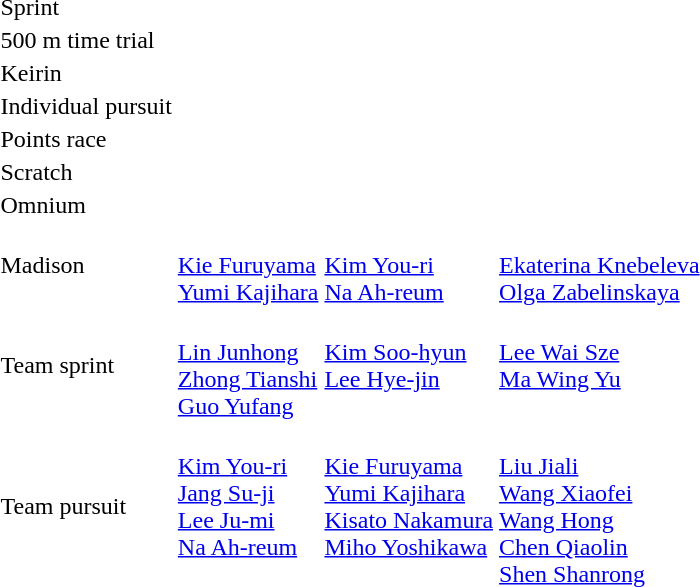<table>
<tr>
<td>Sprint</td>
<td></td>
<td></td>
<td></td>
</tr>
<tr>
<td>500 m time trial</td>
<td></td>
<td></td>
<td></td>
</tr>
<tr>
<td>Keirin</td>
<td></td>
<td></td>
<td></td>
</tr>
<tr>
<td>Individual pursuit</td>
<td></td>
<td></td>
<td></td>
</tr>
<tr>
<td>Points race</td>
<td></td>
<td></td>
<td></td>
</tr>
<tr>
<td>Scratch</td>
<td></td>
<td></td>
<td></td>
</tr>
<tr>
<td>Omnium</td>
<td></td>
<td></td>
<td></td>
</tr>
<tr>
<td>Madison</td>
<td><br><a href='#'>Kie Furuyama</a><br><a href='#'>Yumi Kajihara</a></td>
<td><br><a href='#'>Kim You-ri</a><br><a href='#'>Na Ah-reum</a></td>
<td><br><a href='#'>Ekaterina Knebeleva</a><br><a href='#'>Olga Zabelinskaya</a></td>
</tr>
<tr>
<td>Team sprint</td>
<td><br><a href='#'>Lin Junhong</a><br><a href='#'>Zhong Tianshi</a><br><a href='#'>Guo Yufang</a></td>
<td valign=top><br><a href='#'>Kim Soo-hyun</a><br><a href='#'>Lee Hye-jin</a></td>
<td valign=top><br><a href='#'>Lee Wai Sze</a><br><a href='#'>Ma Wing Yu</a></td>
</tr>
<tr>
<td>Team pursuit</td>
<td valign=top><br><a href='#'>Kim You-ri</a><br><a href='#'>Jang Su-ji</a><br><a href='#'>Lee Ju-mi</a><br><a href='#'>Na Ah-reum</a></td>
<td valign=top><br><a href='#'>Kie Furuyama</a><br><a href='#'>Yumi Kajihara</a><br><a href='#'>Kisato Nakamura</a><br><a href='#'>Miho Yoshikawa</a></td>
<td><br><a href='#'>Liu Jiali</a><br><a href='#'>Wang Xiaofei</a><br><a href='#'>Wang Hong</a><br><a href='#'>Chen Qiaolin</a><br><a href='#'>Shen Shanrong</a></td>
</tr>
</table>
